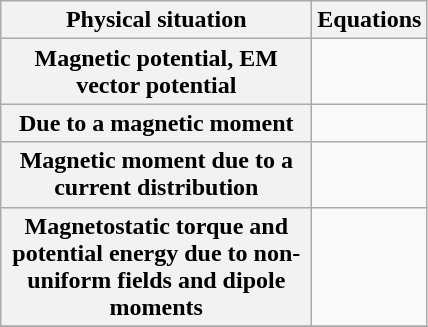<table class="wikitable">
<tr>
<th scope="col" width="200">Physical situation</th>
<th scope="col" width="10">Equations</th>
</tr>
<tr>
<th>Magnetic potential,  EM vector potential</th>
<td></td>
</tr>
<tr>
<th>Due to a magnetic moment</th>
<td><br></td>
</tr>
<tr>
<th>Magnetic moment due to a current distribution</th>
<td></td>
</tr>
<tr>
<th>Magnetostatic torque and potential energy due to non-uniform fields and dipole moments</th>
<td><br></td>
</tr>
<tr>
</tr>
</table>
